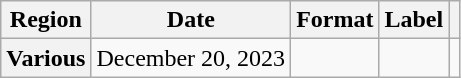<table class="wikitable plainrowheaders">
<tr>
<th scope="col">Region</th>
<th scope="col">Date</th>
<th scope="col">Format</th>
<th scope="col">Label</th>
<th scope="col"></th>
</tr>
<tr>
<th scope="row">Various</th>
<td>December 20, 2023</td>
<td></td>
<td></td>
<td align="center"></td>
</tr>
</table>
